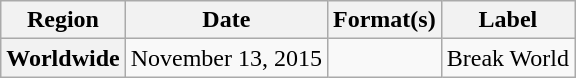<table class="wikitable plainrowheaders">
<tr>
<th scope="col">Region</th>
<th scope="col">Date</th>
<th scope="col">Format(s)</th>
<th scope="col">Label</th>
</tr>
<tr>
<th scope="row">Worldwide</th>
<td>November 13, 2015</td>
<td></td>
<td>Break World</td>
</tr>
</table>
